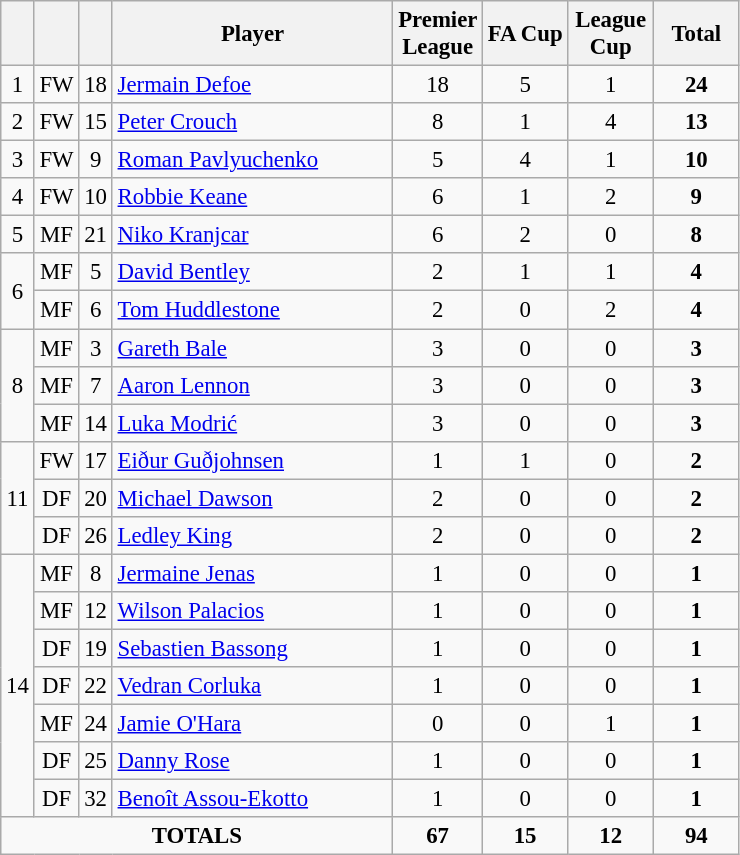<table class="wikitable sortable" style="font-size: 95%; text-align: center;">
<tr>
<th width=10></th>
<th width=10></th>
<th width=10></th>
<th width=180>Player</th>
<th width=50>Premier League</th>
<th width=50>FA Cup</th>
<th width=50>League Cup</th>
<th width=50>Total</th>
</tr>
<tr>
<td>1</td>
<td>FW</td>
<td>18</td>
<td align=left> <a href='#'>Jermain Defoe</a></td>
<td>18</td>
<td>5</td>
<td>1</td>
<td><strong>24</strong></td>
</tr>
<tr>
<td>2</td>
<td>FW</td>
<td>15</td>
<td align=left> <a href='#'>Peter Crouch</a></td>
<td>8</td>
<td>1</td>
<td>4</td>
<td><strong>13</strong></td>
</tr>
<tr>
<td>3</td>
<td>FW</td>
<td>9</td>
<td align="left"> <a href='#'>Roman Pavlyuchenko</a></td>
<td>5</td>
<td>4</td>
<td>1</td>
<td><strong>10</strong></td>
</tr>
<tr>
<td>4</td>
<td>FW</td>
<td>10</td>
<td align="left"> <a href='#'>Robbie Keane</a></td>
<td>6</td>
<td>1</td>
<td>2</td>
<td><strong>9</strong></td>
</tr>
<tr>
<td>5</td>
<td>MF</td>
<td>21</td>
<td align="left"> <a href='#'>Niko Kranjcar</a></td>
<td>6</td>
<td>2</td>
<td>0</td>
<td><strong>8</strong></td>
</tr>
<tr>
<td rowspan="2">6</td>
<td>MF</td>
<td>5</td>
<td align="left"> <a href='#'>David Bentley</a></td>
<td>2</td>
<td>1</td>
<td>1</td>
<td><strong>4</strong></td>
</tr>
<tr>
<td>MF</td>
<td>6</td>
<td align="left"> <a href='#'>Tom Huddlestone</a></td>
<td>2</td>
<td>0</td>
<td>2</td>
<td><strong>4</strong></td>
</tr>
<tr>
<td rowspan="3">8</td>
<td>MF</td>
<td>3</td>
<td align="left"> <a href='#'>Gareth Bale</a></td>
<td>3</td>
<td>0</td>
<td>0</td>
<td><strong>3</strong></td>
</tr>
<tr>
<td>MF</td>
<td>7</td>
<td align="left"> <a href='#'>Aaron Lennon</a></td>
<td>3</td>
<td>0</td>
<td>0</td>
<td><strong>3</strong></td>
</tr>
<tr>
<td>MF</td>
<td>14</td>
<td align="left"> <a href='#'>Luka Modrić</a></td>
<td>3</td>
<td>0</td>
<td>0</td>
<td><strong>3</strong></td>
</tr>
<tr>
<td rowspan="3">11</td>
<td>FW</td>
<td>17</td>
<td align="left"> <a href='#'>Eiður Guðjohnsen</a></td>
<td>1</td>
<td>1</td>
<td>0</td>
<td><strong>2</strong></td>
</tr>
<tr>
<td>DF</td>
<td>20</td>
<td align="left"> <a href='#'>Michael Dawson</a></td>
<td>2</td>
<td>0</td>
<td>0</td>
<td><strong>2</strong></td>
</tr>
<tr>
<td>DF</td>
<td>26</td>
<td align="left"> <a href='#'>Ledley King</a></td>
<td>2</td>
<td>0</td>
<td>0</td>
<td><strong>2</strong></td>
</tr>
<tr>
<td rowspan="7">14</td>
<td>MF</td>
<td>8</td>
<td align="left"> <a href='#'>Jermaine Jenas</a></td>
<td>1</td>
<td>0</td>
<td>0</td>
<td><strong>1</strong></td>
</tr>
<tr>
<td>MF</td>
<td>12</td>
<td align="left"> <a href='#'>Wilson Palacios</a></td>
<td>1</td>
<td>0</td>
<td>0</td>
<td><strong>1</strong></td>
</tr>
<tr>
<td>DF</td>
<td>19</td>
<td align="left"> <a href='#'>Sebastien Bassong</a></td>
<td>1</td>
<td>0</td>
<td>0</td>
<td><strong>1</strong></td>
</tr>
<tr>
<td>DF</td>
<td>22</td>
<td align="left"> <a href='#'>Vedran Corluka</a></td>
<td>1</td>
<td>0</td>
<td>0</td>
<td><strong>1</strong></td>
</tr>
<tr>
<td>MF</td>
<td>24</td>
<td align="left"> <a href='#'>Jamie O'Hara</a></td>
<td>0</td>
<td>0</td>
<td>1</td>
<td><strong>1</strong></td>
</tr>
<tr>
<td>DF</td>
<td>25</td>
<td align="left"> <a href='#'>Danny Rose</a></td>
<td>1</td>
<td>0</td>
<td>0</td>
<td><strong>1</strong></td>
</tr>
<tr>
<td>DF</td>
<td>32</td>
<td align="left"> <a href='#'>Benoît Assou-Ekotto</a></td>
<td>1</td>
<td>0</td>
<td>0</td>
<td><strong>1</strong></td>
</tr>
<tr>
<td colspan="4"><strong>TOTALS</strong></td>
<td><strong>67</strong></td>
<td><strong>15</strong></td>
<td><strong>12</strong></td>
<td><strong>94</strong></td>
</tr>
</table>
